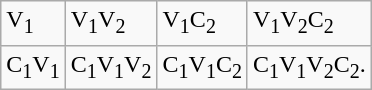<table class="wikitable" style="margin: 1em auto;">
<tr>
<td>V<sub>1</sub></td>
<td>V<sub>1</sub>V<sub>2</sub></td>
<td>V<sub>1</sub>C<sub>2</sub></td>
<td>V<sub>1</sub>V<sub>2</sub>C<sub>2</sub></td>
</tr>
<tr>
<td>C<sub>1</sub>V<sub>1</sub></td>
<td>C<sub>1</sub>V<sub>1</sub>V<sub>2</sub></td>
<td>C<sub>1</sub>V<sub>1</sub>C<sub>2</sub></td>
<td>C<sub>1</sub>V<sub>1</sub>V<sub>2</sub>C<sub>2</sub>.</td>
</tr>
</table>
